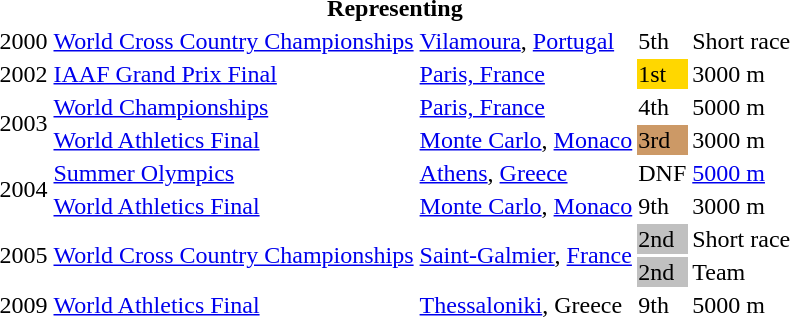<table>
<tr>
<th colspan="5">Representing </th>
</tr>
<tr>
<td>2000</td>
<td><a href='#'>World Cross Country Championships</a></td>
<td><a href='#'>Vilamoura</a>, <a href='#'>Portugal</a></td>
<td>5th</td>
<td>Short race</td>
</tr>
<tr>
<td>2002</td>
<td><a href='#'>IAAF Grand Prix Final</a></td>
<td><a href='#'>Paris, France</a></td>
<td bgcolor="gold">1st</td>
<td>3000 m</td>
</tr>
<tr>
<td rowspan=2>2003</td>
<td><a href='#'>World Championships</a></td>
<td><a href='#'>Paris, France</a></td>
<td>4th</td>
<td>5000 m</td>
</tr>
<tr>
<td><a href='#'>World Athletics Final</a></td>
<td><a href='#'>Monte Carlo</a>, <a href='#'>Monaco</a></td>
<td bgcolor="cc9966">3rd</td>
<td>3000 m</td>
</tr>
<tr>
<td rowspan=2>2004</td>
<td><a href='#'>Summer Olympics</a></td>
<td><a href='#'>Athens</a>, <a href='#'>Greece</a></td>
<td>DNF</td>
<td><a href='#'>5000 m</a></td>
</tr>
<tr>
<td><a href='#'>World Athletics Final</a></td>
<td><a href='#'>Monte Carlo</a>, <a href='#'>Monaco</a></td>
<td>9th</td>
<td>3000 m</td>
</tr>
<tr>
<td rowspan=2>2005</td>
<td rowspan=2><a href='#'>World Cross Country Championships</a></td>
<td rowspan=2><a href='#'>Saint-Galmier</a>, <a href='#'>France</a></td>
<td bgcolor="silver">2nd</td>
<td>Short race</td>
</tr>
<tr>
<td bgcolor="silver">2nd</td>
<td>Team</td>
</tr>
<tr>
<td>2009</td>
<td><a href='#'>World Athletics Final</a></td>
<td><a href='#'>Thessaloniki</a>, Greece</td>
<td>9th</td>
<td>5000 m</td>
</tr>
</table>
